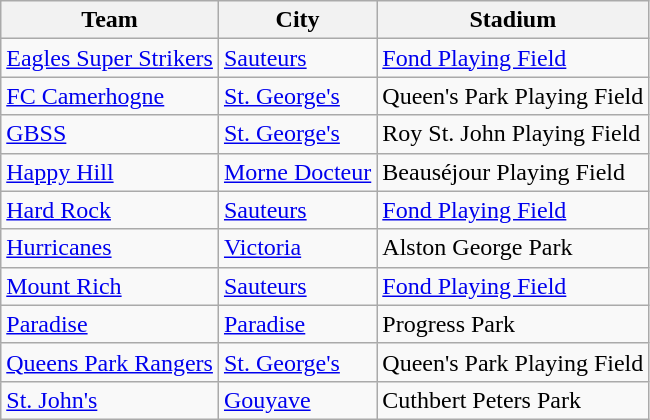<table class="wikitable">
<tr>
<th>Team</th>
<th>City</th>
<th>Stadium</th>
</tr>
<tr>
<td><a href='#'>Eagles Super Strikers</a></td>
<td><a href='#'>Sauteurs</a></td>
<td><a href='#'>Fond Playing Field</a></td>
</tr>
<tr>
<td><a href='#'>FC Camerhogne</a></td>
<td><a href='#'>St. George's</a></td>
<td>Queen's Park Playing Field</td>
</tr>
<tr>
<td><a href='#'>GBSS</a></td>
<td><a href='#'>St. George's</a></td>
<td>Roy St. John Playing Field</td>
</tr>
<tr>
<td><a href='#'>Happy Hill</a></td>
<td><a href='#'>Morne Docteur</a></td>
<td>Beauséjour Playing Field</td>
</tr>
<tr>
<td><a href='#'>Hard Rock</a></td>
<td><a href='#'>Sauteurs</a></td>
<td><a href='#'>Fond Playing Field</a></td>
</tr>
<tr>
<td><a href='#'>Hurricanes</a></td>
<td><a href='#'>Victoria</a></td>
<td>Alston George Park</td>
</tr>
<tr>
<td><a href='#'>Mount Rich</a></td>
<td><a href='#'>Sauteurs</a></td>
<td><a href='#'>Fond Playing Field</a></td>
</tr>
<tr>
<td><a href='#'>Paradise</a></td>
<td><a href='#'>Paradise</a></td>
<td>Progress Park</td>
</tr>
<tr>
<td><a href='#'>Queens Park Rangers</a></td>
<td><a href='#'>St. George's</a></td>
<td>Queen's Park Playing Field</td>
</tr>
<tr>
<td><a href='#'>St. John's</a></td>
<td><a href='#'>Gouyave</a></td>
<td>Cuthbert Peters Park</td>
</tr>
</table>
